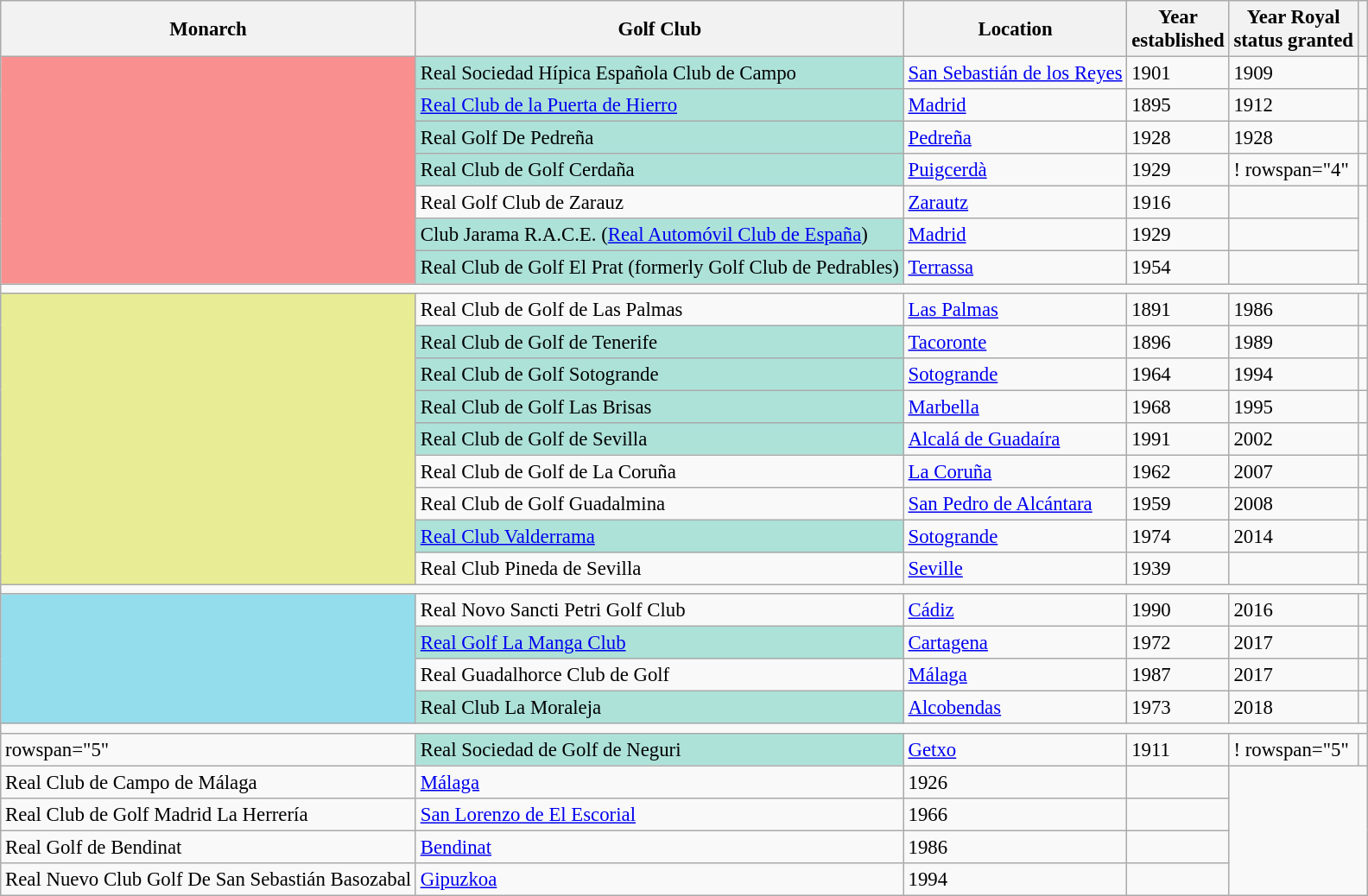<table class="wikitable" style=" font-size:95%;">
<tr>
<th>Monarch</th>
<th>Golf Club</th>
<th>Location</th>
<th>Year<br>established</th>
<th>Year Royal<br>status granted</th>
<th></th>
</tr>
<tr>
<td rowspan="7"  bgcolor="#fa8f8f"></td>
<td style="background:#ade2d9">Real Sociedad Hípica Española Club de Campo</td>
<td><a href='#'>San Sebastián de los Reyes</a></td>
<td>1901</td>
<td>1909</td>
<td></td>
</tr>
<tr>
<td style="background:#ade2d9"><a href='#'>Real Club de la Puerta de Hierro</a></td>
<td><a href='#'>Madrid</a></td>
<td>1895</td>
<td>1912</td>
<td></td>
</tr>
<tr>
<td style="background:#ade2d9">Real Golf De Pedreña</td>
<td><a href='#'>Pedreña</a></td>
<td>1928</td>
<td>1928</td>
<td></td>
</tr>
<tr>
<td style="background:#ade2d9">Real Club de Golf Cerdaña</td>
<td><a href='#'>Puigcerdà</a></td>
<td>1929</td>
<td>! rowspan="4" </td>
<td></td>
</tr>
<tr>
<td>Real Golf Club de Zarauz</td>
<td><a href='#'>Zarautz</a></td>
<td>1916</td>
<td></td>
</tr>
<tr>
<td style="background:#ade2d9">Club Jarama R.A.C.E. (<a href='#'>Real Automóvil Club de España</a>)</td>
<td><a href='#'>Madrid</a></td>
<td>1929</td>
<td></td>
</tr>
<tr>
<td style="background:#ade2d9">Real Club de Golf El Prat (formerly Golf Club de Pedrables)</td>
<td><a href='#'>Terrassa</a></td>
<td>1954</td>
<td></td>
</tr>
<tr>
<td colspan=6></td>
</tr>
<tr>
<td rowspan="9"  bgcolor="#e8ec94"></td>
<td>Real Club de Golf de Las Palmas</td>
<td><a href='#'>Las Palmas</a></td>
<td>1891</td>
<td>1986</td>
<td></td>
</tr>
<tr>
<td style="background:#ade2d9">Real Club de Golf de Tenerife</td>
<td><a href='#'>Tacoronte</a></td>
<td>1896</td>
<td>1989</td>
<td></td>
</tr>
<tr>
<td style="background:#ade2d9">Real Club de Golf Sotogrande</td>
<td><a href='#'>Sotogrande</a></td>
<td>1964</td>
<td>1994</td>
<td></td>
</tr>
<tr>
<td style="background:#ade2d9">Real Club de Golf Las Brisas</td>
<td><a href='#'>Marbella</a></td>
<td>1968</td>
<td>1995</td>
<td></td>
</tr>
<tr>
<td style="background:#ade2d9">Real Club de Golf de Sevilla</td>
<td><a href='#'>Alcalá de Guadaíra</a></td>
<td>1991</td>
<td>2002</td>
<td></td>
</tr>
<tr>
<td>Real Club de Golf de La Coruña</td>
<td><a href='#'>La Coruña</a></td>
<td>1962</td>
<td>2007</td>
<td></td>
</tr>
<tr>
<td>Real Club de Golf Guadalmina</td>
<td><a href='#'>San Pedro de Alcántara</a></td>
<td>1959</td>
<td>2008</td>
<td></td>
</tr>
<tr>
<td style="background:#ade2d9"><a href='#'>Real Club Valderrama</a></td>
<td><a href='#'>Sotogrande</a></td>
<td>1974</td>
<td>2014</td>
<td></td>
</tr>
<tr>
<td>Real Club Pineda de Sevilla</td>
<td><a href='#'>Seville</a></td>
<td>1939</td>
<td></td>
<td></td>
</tr>
<tr>
<td colspan=6></td>
</tr>
<tr>
<td rowspan="4" bgcolor="#94ddec"></td>
<td>Real Novo Sancti Petri Golf Club</td>
<td><a href='#'>Cádiz</a></td>
<td>1990</td>
<td>2016</td>
<td></td>
</tr>
<tr>
<td style="background:#ade2d9"><a href='#'>Real Golf La Manga Club</a></td>
<td><a href='#'>Cartagena</a></td>
<td>1972</td>
<td>2017</td>
<td></td>
</tr>
<tr>
<td>Real Guadalhorce Club de Golf</td>
<td><a href='#'>Málaga</a></td>
<td>1987</td>
<td>2017</td>
<td></td>
</tr>
<tr>
<td style="background:#ade2d9">Real Club La Moraleja</td>
<td><a href='#'>Alcobendas</a></td>
<td>1973</td>
<td>2018</td>
<td></td>
</tr>
<tr>
<td colspan=6></td>
</tr>
<tr>
<td>rowspan="5" </td>
<td style="background:#ade2d9">Real Sociedad de Golf de Neguri</td>
<td><a href='#'>Getxo</a></td>
<td>1911</td>
<td>! rowspan="5" </td>
<td></td>
</tr>
<tr>
<td>Real Club de Campo de Málaga</td>
<td><a href='#'>Málaga</a></td>
<td>1926</td>
<td></td>
</tr>
<tr>
<td>Real Club de Golf Madrid La Herrería</td>
<td><a href='#'>San Lorenzo de El Escorial</a></td>
<td>1966</td>
<td></td>
</tr>
<tr>
<td>Real Golf de Bendinat</td>
<td><a href='#'>Bendinat</a></td>
<td>1986</td>
<td></td>
</tr>
<tr>
<td>Real Nuevo Club Golf De San Sebastián Basozabal</td>
<td><a href='#'>Gipuzkoa</a></td>
<td>1994</td>
<td></td>
</tr>
</table>
